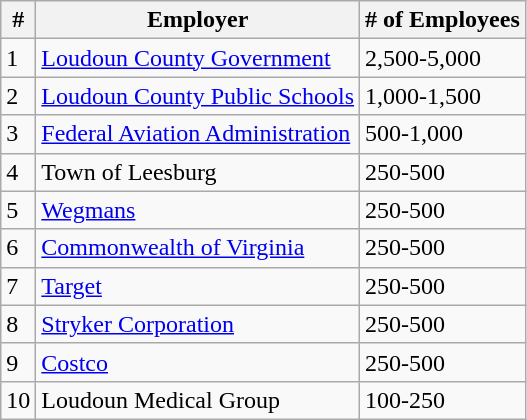<table class="wikitable">
<tr>
<th>#</th>
<th>Employer</th>
<th># of Employees</th>
</tr>
<tr>
<td>1</td>
<td><a href='#'>Loudoun County Government</a></td>
<td>2,500-5,000</td>
</tr>
<tr>
<td>2</td>
<td><a href='#'>Loudoun County Public Schools</a></td>
<td>1,000-1,500</td>
</tr>
<tr>
<td>3</td>
<td><a href='#'>Federal Aviation Administration</a></td>
<td>500-1,000</td>
</tr>
<tr>
<td>4</td>
<td>Town of Leesburg</td>
<td>250-500</td>
</tr>
<tr>
<td>5</td>
<td><a href='#'>Wegmans</a></td>
<td>250-500</td>
</tr>
<tr>
<td>6</td>
<td><a href='#'>Commonwealth of Virginia</a></td>
<td>250-500</td>
</tr>
<tr>
<td>7</td>
<td><a href='#'>Target</a></td>
<td>250-500</td>
</tr>
<tr>
<td>8</td>
<td><a href='#'>Stryker Corporation</a></td>
<td>250-500</td>
</tr>
<tr>
<td>9</td>
<td><a href='#'>Costco</a></td>
<td>250-500</td>
</tr>
<tr>
<td>10</td>
<td>Loudoun Medical Group</td>
<td>100-250</td>
</tr>
</table>
